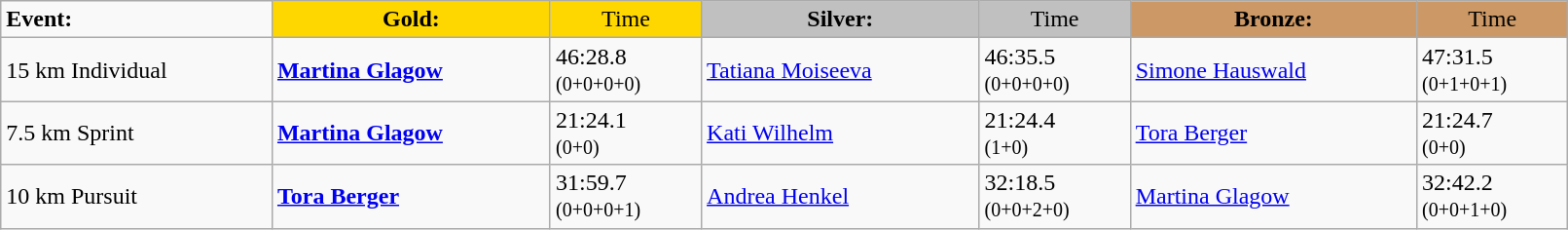<table class="wikitable" width=85%>
<tr>
<td><strong>Event:</strong></td>
<td style="text-align:center;background-color:gold;"><strong>Gold:</strong></td>
<td style="text-align:center;background-color:gold;">Time</td>
<td style="text-align:center;background-color:silver;"><strong>Silver:</strong></td>
<td style="text-align:center;background-color:silver;">Time</td>
<td style="text-align:center;background-color:#CC9966;"><strong>Bronze:</strong></td>
<td style="text-align:center;background-color:#CC9966;">Time</td>
</tr>
<tr>
<td>15 km Individual<br></td>
<td><strong><a href='#'>Martina Glagow</a></strong><br><small></small></td>
<td>46:28.8<br><small>(0+0+0+0)</small></td>
<td><a href='#'>Tatiana Moiseeva</a><br><small></small></td>
<td>46:35.5<br><small>(0+0+0+0)</small></td>
<td><a href='#'>Simone Hauswald</a><br><small></small></td>
<td>47:31.5<br><small>(0+1+0+1)</small></td>
</tr>
<tr>
<td>7.5 km Sprint<br></td>
<td><strong><a href='#'>Martina Glagow</a></strong><br><small></small></td>
<td>21:24.1<br><small>(0+0)</small></td>
<td><a href='#'>Kati Wilhelm</a> <br><small></small></td>
<td>21:24.4 <br><small>(1+0)</small></td>
<td><a href='#'>Tora Berger</a><br><small></small></td>
<td>21:24.7 <br><small>(0+0)</small></td>
</tr>
<tr>
<td>10 km Pursuit<br></td>
<td><strong><a href='#'>Tora Berger</a></strong><br><small></small></td>
<td>31:59.7<br><small>(0+0+0+1)</small></td>
<td><a href='#'>Andrea Henkel</a><br><small></small></td>
<td>32:18.5<br><small>(0+0+2+0)</small></td>
<td><a href='#'>Martina Glagow</a><br><small></small></td>
<td>32:42.2<br><small>(0+0+1+0)</small></td>
</tr>
</table>
